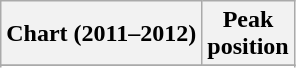<table class="wikitable sortable">
<tr>
<th align="left">Chart (2011–2012)</th>
<th align="center">Peak<br>position</th>
</tr>
<tr>
</tr>
<tr>
</tr>
<tr>
</tr>
<tr>
</tr>
<tr>
</tr>
</table>
